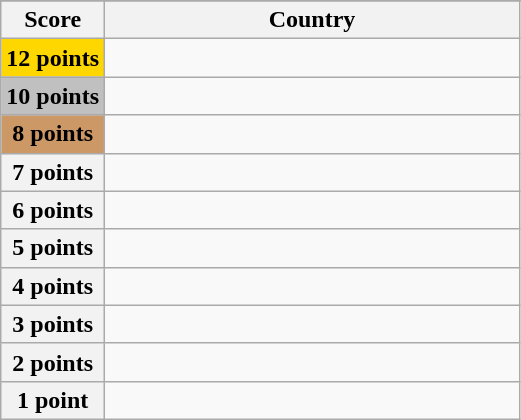<table class="wikitable">
<tr>
</tr>
<tr>
<th scope="col" width="20%">Score</th>
<th scope="col">Country</th>
</tr>
<tr>
<th scope="row" style="background:gold">12 points</th>
<td></td>
</tr>
<tr>
<th scope="row" style="background:silver">10 points</th>
<td></td>
</tr>
<tr>
<th scope="row" style="background:#CC9966">8 points</th>
<td></td>
</tr>
<tr>
<th scope="row">7 points</th>
<td></td>
</tr>
<tr>
<th scope="row">6 points</th>
<td></td>
</tr>
<tr>
<th scope="row">5 points</th>
<td></td>
</tr>
<tr>
<th scope="row">4 points</th>
<td></td>
</tr>
<tr>
<th scope="row">3 points</th>
<td></td>
</tr>
<tr>
<th scope="row">2 points</th>
<td></td>
</tr>
<tr>
<th scope="row">1 point</th>
<td></td>
</tr>
</table>
